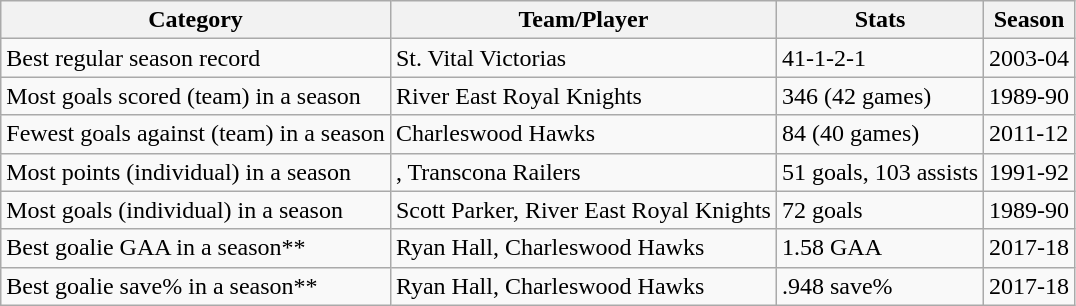<table class="wikitable">
<tr>
<th>Category</th>
<th>Team/Player</th>
<th>Stats</th>
<th>Season</th>
</tr>
<tr>
<td>Best regular season record</td>
<td>St. Vital Victorias</td>
<td>41-1-2-1</td>
<td>2003-04</td>
</tr>
<tr>
<td>Most goals scored (team) in a season</td>
<td>River East Royal Knights</td>
<td>346 (42 games)</td>
<td>1989-90</td>
</tr>
<tr>
<td>Fewest goals against (team) in a season</td>
<td>Charleswood Hawks</td>
<td>84 (40 games)</td>
<td>2011-12</td>
</tr>
<tr>
<td>Most points (individual) in a season</td>
<td>, Transcona Railers</td>
<td>51 goals, 103 assists</td>
<td>1991-92</td>
</tr>
<tr>
<td>Most goals (individual) in a season</td>
<td>Scott Parker, River East Royal Knights</td>
<td>72 goals</td>
<td>1989-90</td>
</tr>
<tr>
<td>Best goalie GAA in a season**</td>
<td>Ryan Hall, Charleswood Hawks</td>
<td>1.58 GAA</td>
<td>2017-18</td>
</tr>
<tr>
<td>Best goalie save% in a season**</td>
<td>Ryan Hall, Charleswood Hawks</td>
<td>.948 save%</td>
<td>2017-18</td>
</tr>
</table>
